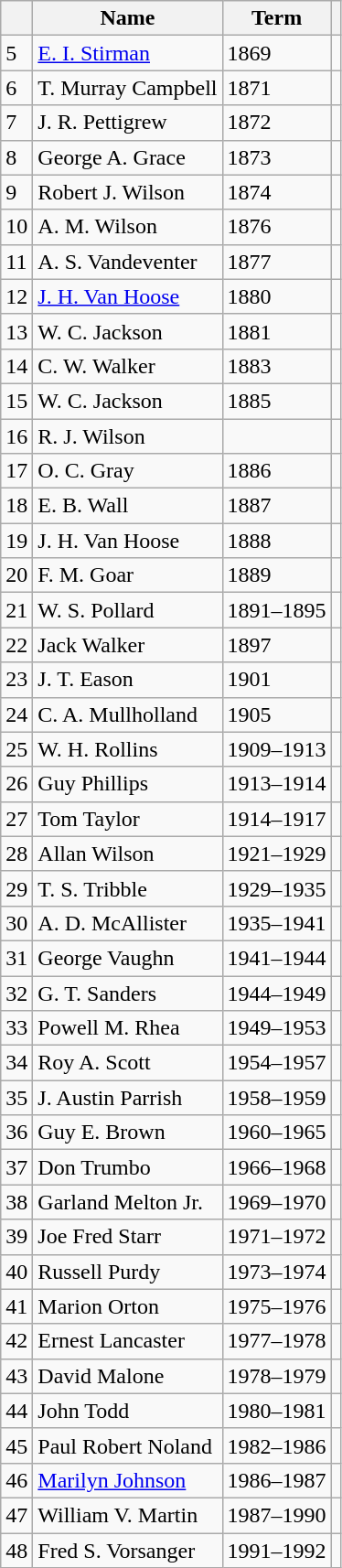<table class="wikitable sortable">
<tr>
<th></th>
<th>Name</th>
<th>Term</th>
<th></th>
</tr>
<tr>
<td>5</td>
<td><a href='#'>E. I. Stirman</a></td>
<td>1869</td>
<td></td>
</tr>
<tr>
<td>6</td>
<td>T. Murray Campbell</td>
<td>1871</td>
<td></td>
</tr>
<tr>
<td>7</td>
<td>J. R. Pettigrew</td>
<td>1872</td>
<td></td>
</tr>
<tr>
<td>8</td>
<td>George A. Grace</td>
<td>1873</td>
<td></td>
</tr>
<tr>
<td>9</td>
<td>Robert J. Wilson</td>
<td>1874</td>
<td></td>
</tr>
<tr>
<td>10</td>
<td>A. M. Wilson</td>
<td>1876</td>
<td></td>
</tr>
<tr>
<td>11</td>
<td>A. S. Vandeventer</td>
<td>1877</td>
<td></td>
</tr>
<tr>
<td>12</td>
<td><a href='#'>J. H. Van Hoose</a></td>
<td>1880</td>
<td></td>
</tr>
<tr>
<td>13</td>
<td>W. C. Jackson</td>
<td>1881</td>
<td></td>
</tr>
<tr>
<td>14</td>
<td>C. W. Walker</td>
<td>1883</td>
<td></td>
</tr>
<tr>
<td>15</td>
<td>W. C. Jackson</td>
<td>1885</td>
<td></td>
</tr>
<tr>
<td>16</td>
<td>R. J. Wilson</td>
<td></td>
<td></td>
</tr>
<tr>
<td>17</td>
<td>O. C. Gray</td>
<td>1886</td>
<td></td>
</tr>
<tr>
<td>18</td>
<td>E. B. Wall</td>
<td>1887</td>
<td></td>
</tr>
<tr>
<td>19</td>
<td>J. H. Van Hoose</td>
<td>1888</td>
<td></td>
</tr>
<tr>
<td>20</td>
<td>F. M. Goar</td>
<td>1889</td>
<td></td>
</tr>
<tr>
<td>21</td>
<td>W. S. Pollard</td>
<td>1891–1895</td>
<td></td>
</tr>
<tr>
<td>22</td>
<td>Jack Walker</td>
<td>1897</td>
<td></td>
</tr>
<tr>
<td>23</td>
<td>J. T. Eason</td>
<td>1901</td>
<td></td>
</tr>
<tr>
<td>24</td>
<td>C. A. Mullholland</td>
<td>1905</td>
<td></td>
</tr>
<tr>
<td>25</td>
<td>W. H. Rollins</td>
<td>1909–1913</td>
<td></td>
</tr>
<tr>
<td>26</td>
<td>Guy Phillips</td>
<td>1913–1914</td>
<td></td>
</tr>
<tr>
<td>27</td>
<td>Tom Taylor </td>
<td>1914–1917</td>
<td></td>
</tr>
<tr>
<td>28</td>
<td>Allan Wilson</td>
<td>1921–1929</td>
<td></td>
</tr>
<tr>
<td>29</td>
<td>T. S. Tribble</td>
<td>1929–1935</td>
<td></td>
</tr>
<tr>
<td>30</td>
<td>A. D. McAllister</td>
<td>1935–1941</td>
<td></td>
</tr>
<tr>
<td>31</td>
<td>George Vaughn</td>
<td>1941–1944</td>
<td></td>
</tr>
<tr>
<td>32</td>
<td>G. T. Sanders</td>
<td>1944–1949</td>
<td></td>
</tr>
<tr>
<td>33</td>
<td>Powell M. Rhea</td>
<td>1949–1953</td>
<td></td>
</tr>
<tr>
<td>34</td>
<td>Roy A. Scott</td>
<td>1954–1957</td>
<td></td>
</tr>
<tr>
<td>35</td>
<td>J. Austin Parrish</td>
<td>1958–1959</td>
<td></td>
</tr>
<tr>
<td>36</td>
<td>Guy E. Brown</td>
<td>1960–1965</td>
<td></td>
</tr>
<tr>
<td>37</td>
<td>Don Trumbo</td>
<td>1966–1968</td>
<td></td>
</tr>
<tr>
<td>38</td>
<td>Garland Melton Jr.</td>
<td>1969–1970</td>
<td></td>
</tr>
<tr>
<td>39</td>
<td>Joe Fred Starr</td>
<td>1971–1972</td>
<td></td>
</tr>
<tr>
<td>40</td>
<td>Russell Purdy</td>
<td>1973–1974</td>
<td></td>
</tr>
<tr>
<td>41</td>
<td>Marion Orton</td>
<td>1975–1976</td>
<td></td>
</tr>
<tr>
<td>42</td>
<td>Ernest Lancaster</td>
<td>1977–1978</td>
<td></td>
</tr>
<tr>
<td>43</td>
<td>David Malone</td>
<td>1978–1979</td>
<td></td>
</tr>
<tr>
<td>44</td>
<td>John Todd</td>
<td>1980–1981</td>
<td></td>
</tr>
<tr>
<td>45</td>
<td>Paul Robert Noland</td>
<td>1982–1986</td>
<td></td>
</tr>
<tr>
<td>46</td>
<td><a href='#'>Marilyn Johnson</a></td>
<td>1986–1987</td>
<td></td>
</tr>
<tr>
<td>47</td>
<td>William V. Martin</td>
<td>1987–1990</td>
<td></td>
</tr>
<tr>
<td>48</td>
<td>Fred S. Vorsanger</td>
<td>1991–1992</td>
<td></td>
</tr>
</table>
